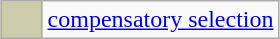<table class="wikitable" style="margin:auto;">
<tr>
<td style="background:#cca; width:20px;"></td>
<td><a href='#'>compensatory selection</a></td>
</tr>
</table>
